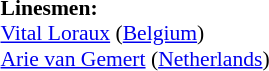<table width=50% style="font-size: 90%">
<tr>
<td><br><strong>Linesmen:</strong>
<br><a href='#'>Vital Loraux</a> (<a href='#'>Belgium</a>)
<br><a href='#'>Arie van Gemert</a> (<a href='#'>Netherlands</a>)</td>
</tr>
</table>
